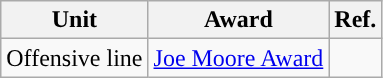<table class="wikitable sortable sortable" style="text-align: center">
<tr align=center>
<th>Unit</th>
<th>Award</th>
<th>Ref.</th>
</tr>
<tr>
<td>Offensive line</td>
<td><a href='#'>Joe Moore Award</a></td>
<td></td>
</tr>
</table>
